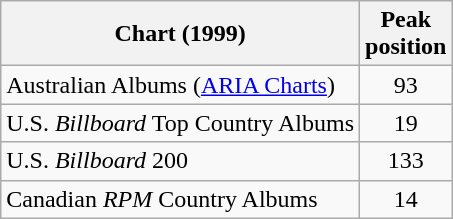<table class="wikitable">
<tr>
<th>Chart (1999)</th>
<th>Peak<br>position</th>
</tr>
<tr>
<td>Australian Albums (<a href='#'>ARIA Charts</a>)</td>
<td align="center">93</td>
</tr>
<tr>
<td>U.S. <em>Billboard</em> Top Country Albums</td>
<td align="center">19</td>
</tr>
<tr>
<td>U.S. <em>Billboard</em> 200</td>
<td align="center">133</td>
</tr>
<tr>
<td>Canadian <em>RPM</em> Country Albums</td>
<td align="center">14</td>
</tr>
</table>
